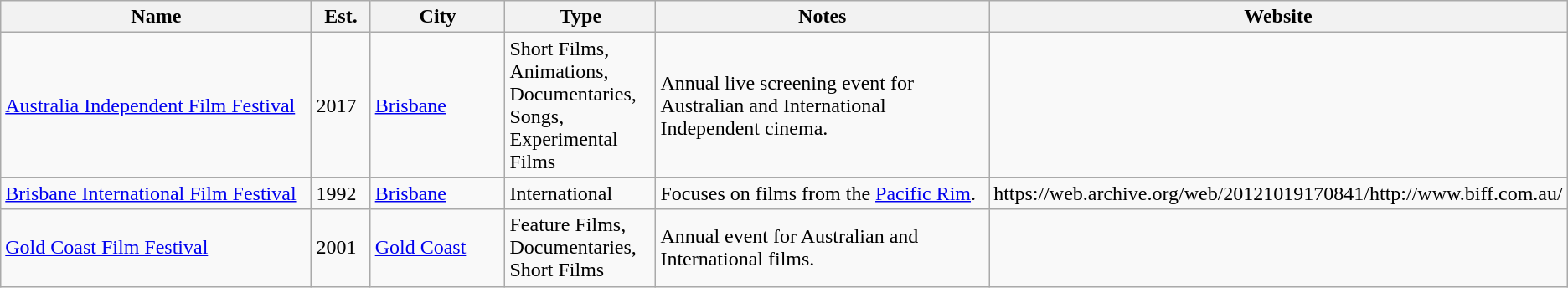<table class="wikitable">
<tr>
<th width="25%">Name</th>
<th width="4%">Est.</th>
<th width="10%">City</th>
<th width="10%">Type</th>
<th width="27%">Notes</th>
<th width="23%">Website</th>
</tr>
<tr>
<td><a href='#'>Australia Independent Film Festival</a></td>
<td>2017</td>
<td><a href='#'>Brisbane</a></td>
<td>Short Films, Animations, Documentaries, Songs, Experimental Films</td>
<td>Annual live screening event for Australian and International Independent cinema.</td>
<td></td>
</tr>
<tr>
<td><a href='#'>Brisbane International Film Festival</a></td>
<td>1992</td>
<td><a href='#'>Brisbane</a></td>
<td>International</td>
<td>Focuses on films from the <a href='#'>Pacific Rim</a>.</td>
<td>https://web.archive.org/web/20121019170841/http://www.biff.com.au/</td>
</tr>
<tr>
<td><a href='#'>Gold Coast Film Festival</a></td>
<td>2001</td>
<td><a href='#'>Gold Coast</a></td>
<td>Feature Films, Documentaries, Short Films</td>
<td>Annual event for Australian and International films.</td>
<td></td>
</tr>
</table>
